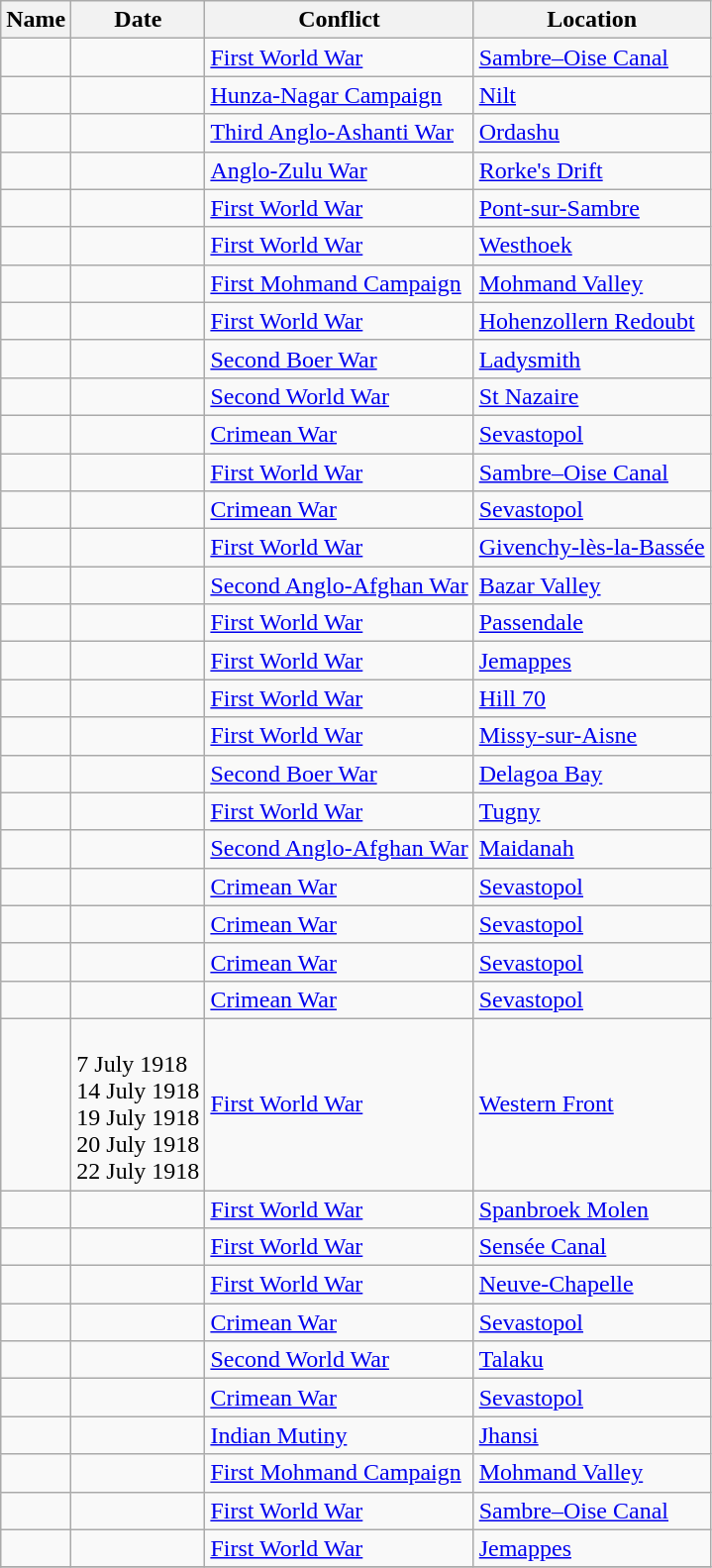<table class="wikitable sortable">
<tr>
<th>Name</th>
<th>Date</th>
<th>Conflict</th>
<th>Location</th>
</tr>
<tr>
<td></td>
<td></td>
<td><a href='#'>First World War</a></td>
<td><a href='#'>Sambre–Oise Canal</a></td>
</tr>
<tr>
<td></td>
<td></td>
<td><a href='#'>Hunza-Nagar Campaign</a></td>
<td><a href='#'>Nilt</a></td>
</tr>
<tr>
<td></td>
<td></td>
<td><a href='#'>Third Anglo-Ashanti War</a></td>
<td><a href='#'>Ordashu</a></td>
</tr>
<tr>
<td></td>
<td></td>
<td><a href='#'>Anglo-Zulu War</a></td>
<td><a href='#'>Rorke's Drift</a></td>
</tr>
<tr>
<td></td>
<td></td>
<td><a href='#'>First World War</a></td>
<td><a href='#'>Pont-sur-Sambre</a></td>
</tr>
<tr>
<td></td>
<td></td>
<td><a href='#'>First World War</a></td>
<td><a href='#'>Westhoek</a></td>
</tr>
<tr>
<td></td>
<td></td>
<td><a href='#'>First Mohmand Campaign</a></td>
<td><a href='#'>Mohmand Valley</a></td>
</tr>
<tr>
<td></td>
<td></td>
<td><a href='#'>First World War</a></td>
<td><a href='#'>Hohenzollern Redoubt</a></td>
</tr>
<tr>
<td></td>
<td></td>
<td><a href='#'>Second Boer War</a></td>
<td><a href='#'>Ladysmith</a></td>
</tr>
<tr>
<td></td>
<td></td>
<td><a href='#'>Second World War</a></td>
<td><a href='#'>St Nazaire</a></td>
</tr>
<tr>
<td></td>
<td></td>
<td><a href='#'>Crimean War</a></td>
<td><a href='#'>Sevastopol</a></td>
</tr>
<tr>
<td></td>
<td></td>
<td><a href='#'>First World War</a></td>
<td><a href='#'>Sambre–Oise Canal</a></td>
</tr>
<tr>
<td></td>
<td></td>
<td><a href='#'>Crimean War</a></td>
<td><a href='#'>Sevastopol</a></td>
</tr>
<tr>
<td></td>
<td></td>
<td><a href='#'>First World War</a></td>
<td><a href='#'>Givenchy-lès-la-Bassée</a></td>
</tr>
<tr>
<td></td>
<td></td>
<td><a href='#'>Second Anglo-Afghan War</a></td>
<td><a href='#'>Bazar Valley</a></td>
</tr>
<tr>
<td></td>
<td></td>
<td><a href='#'>First World War</a></td>
<td><a href='#'>Passendale</a></td>
</tr>
<tr>
<td></td>
<td></td>
<td><a href='#'>First World War</a></td>
<td><a href='#'>Jemappes</a></td>
</tr>
<tr>
<td></td>
<td></td>
<td><a href='#'>First World War</a></td>
<td><a href='#'>Hill 70</a></td>
</tr>
<tr>
<td></td>
<td></td>
<td><a href='#'>First World War</a></td>
<td><a href='#'>Missy-sur-Aisne</a></td>
</tr>
<tr>
<td></td>
<td></td>
<td><a href='#'>Second Boer War</a></td>
<td><a href='#'>Delagoa Bay</a></td>
</tr>
<tr>
<td></td>
<td></td>
<td><a href='#'>First World War</a></td>
<td><a href='#'>Tugny</a></td>
</tr>
<tr>
<td></td>
<td></td>
<td><a href='#'>Second Anglo-Afghan War</a></td>
<td><a href='#'>Maidanah</a></td>
</tr>
<tr>
<td></td>
<td></td>
<td><a href='#'>Crimean War</a></td>
<td><a href='#'>Sevastopol</a></td>
</tr>
<tr>
<td></td>
<td></td>
<td><a href='#'>Crimean War</a></td>
<td><a href='#'>Sevastopol</a></td>
</tr>
<tr>
<td></td>
<td></td>
<td><a href='#'>Crimean War</a></td>
<td><a href='#'>Sevastopol</a></td>
</tr>
<tr>
<td></td>
<td></td>
<td><a href='#'>Crimean War</a></td>
<td><a href='#'>Sevastopol</a></td>
</tr>
<tr>
<td></td>
<td><br> 7 July 1918<br>14 July 1918<br>19 July 1918<br>20 July 1918<br> 22 July 1918</td>
<td><a href='#'>First World War</a></td>
<td><a href='#'>Western Front</a></td>
</tr>
<tr>
<td></td>
<td></td>
<td><a href='#'>First World War</a></td>
<td><a href='#'>Spanbroek Molen</a></td>
</tr>
<tr>
<td></td>
<td></td>
<td><a href='#'>First World War</a></td>
<td><a href='#'>Sensée Canal</a></td>
</tr>
<tr>
<td></td>
<td></td>
<td><a href='#'>First World War</a></td>
<td><a href='#'>Neuve-Chapelle</a></td>
</tr>
<tr>
<td></td>
<td></td>
<td><a href='#'>Crimean War</a></td>
<td><a href='#'>Sevastopol</a></td>
</tr>
<tr>
<td></td>
<td></td>
<td><a href='#'>Second World War</a></td>
<td><a href='#'>Talaku</a></td>
</tr>
<tr>
<td></td>
<td></td>
<td><a href='#'>Crimean War</a></td>
<td><a href='#'>Sevastopol</a></td>
</tr>
<tr>
<td></td>
<td></td>
<td><a href='#'>Indian Mutiny</a></td>
<td><a href='#'>Jhansi</a></td>
</tr>
<tr>
<td></td>
<td></td>
<td><a href='#'>First Mohmand Campaign</a></td>
<td><a href='#'>Mohmand Valley</a></td>
</tr>
<tr>
<td></td>
<td></td>
<td><a href='#'>First World War</a></td>
<td><a href='#'>Sambre–Oise Canal</a></td>
</tr>
<tr>
<td></td>
<td></td>
<td><a href='#'>First World War</a></td>
<td><a href='#'>Jemappes</a></td>
</tr>
<tr>
</tr>
</table>
